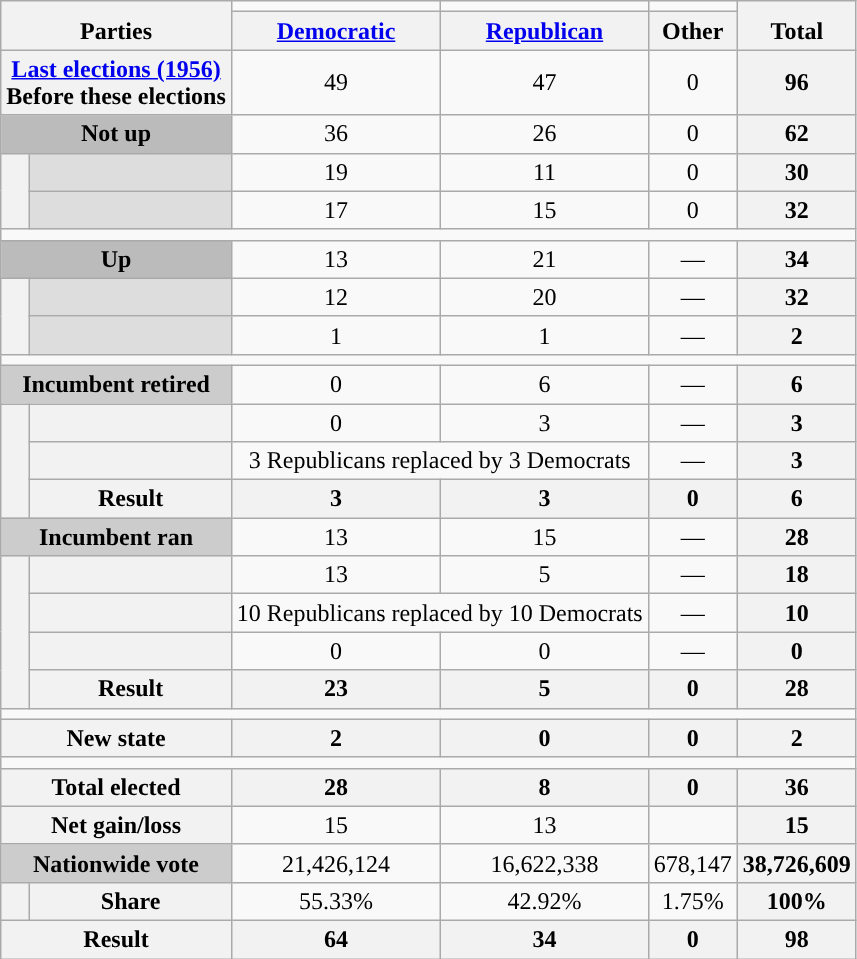<table class=wikitable style=text-align:center>
<tr valign=bottom>
<th rowspan=2 colspan=2>Parties</th>
<td style="background-color:"></td>
<td style="background-color:"></td>
<td style="background-color:"></td>
<th rowspan=2>Total</th>
</tr>
<tr valign=bottom>
<th><a href='#'>Democratic</a></th>
<th><a href='#'>Republican</a></th>
<th>Other</th>
</tr>
<tr>
<th colspan=2><a href='#'>Last elections (1956)</a><br>Before these elections</th>
<td>49</td>
<td>47</td>
<td>0</td>
<th>96</th>
</tr>
<tr>
<th colspan=2 style="background:#bbb">Not up</th>
<td>36</td>
<td>26</td>
<td>0</td>
<th>62</th>
</tr>
<tr>
<th rowspan=2></th>
<th style="background:#ddd"></th>
<td>19</td>
<td>11</td>
<td>0</td>
<th>30</th>
</tr>
<tr>
<th style="background:#ddd"></th>
<td>17</td>
<td>15</td>
<td>0</td>
<th>32</th>
</tr>
<tr>
<td colspan=100></td>
</tr>
<tr>
<th colspan=2 style="background:#bbb">Up</th>
<td>13</td>
<td>21</td>
<td>—</td>
<th>34</th>
</tr>
<tr>
<th rowspan=2></th>
<th style="background:#ddd"></th>
<td>12</td>
<td>20</td>
<td>—</td>
<th>32</th>
</tr>
<tr>
<th style="background:#ddd"></th>
<td>1</td>
<td>1</td>
<td>—</td>
<th>2</th>
</tr>
<tr>
<td colspan=100></td>
</tr>
<tr>
<th colspan=2 style="background:#ccc">Incumbent retired</th>
<td>0</td>
<td>6</td>
<td>—</td>
<th>6</th>
</tr>
<tr>
<th rowspan=3></th>
<th></th>
<td>0</td>
<td>3</td>
<td>—</td>
<th>3</th>
</tr>
<tr>
<th></th>
<td colspan=2 >3 Republicans replaced by 3 Democrats</td>
<td>—</td>
<th>3</th>
</tr>
<tr>
<th>Result</th>
<th>3</th>
<th>3</th>
<th>0</th>
<th>6</th>
</tr>
<tr>
<th colspan=2 style="background:#ccc">Incumbent ran</th>
<td>13</td>
<td>15</td>
<td>—</td>
<th>28</th>
</tr>
<tr>
<th rowspan=4></th>
<th></th>
<td>13</td>
<td>5</td>
<td>—</td>
<th>18</th>
</tr>
<tr>
<th></th>
<td colspan=2 >10 Republicans replaced by 10 Democrats</td>
<td>—</td>
<th>10</th>
</tr>
<tr>
<th></th>
<td>0</td>
<td>0</td>
<td>—</td>
<th>0</th>
</tr>
<tr>
<th>Result</th>
<th>23</th>
<th>5</th>
<th>0</th>
<th>28</th>
</tr>
<tr>
<td colspan=100></td>
</tr>
<tr>
<th colspan=2>New state</th>
<th>2</th>
<th>0</th>
<th>0</th>
<th>2</th>
</tr>
<tr>
<td colspan=100></td>
</tr>
<tr>
<th colspan=2>Total elected</th>
<th>28</th>
<th>8</th>
<th>0</th>
<th>36</th>
</tr>
<tr>
<th colspan=2>Net gain/loss</th>
<td>15</td>
<td>13</td>
<td></td>
<th>15</th>
</tr>
<tr>
<th colspan=2 style="background:#ccc">Nationwide vote</th>
<td>21,426,124</td>
<td>16,622,338</td>
<td>678,147</td>
<th>38,726,609</th>
</tr>
<tr>
<th></th>
<th>Share</th>
<td>55.33%</td>
<td>42.92%</td>
<td>1.75%</td>
<th>100%</th>
</tr>
<tr>
<th colspan=2>Result</th>
<th>64</th>
<th>34</th>
<th>0</th>
<th>98</th>
</tr>
</table>
